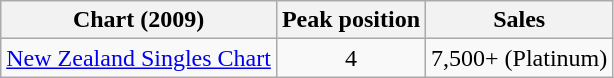<table class="wikitable">
<tr>
<th>Chart (2009)</th>
<th>Peak position</th>
<th>Sales</th>
</tr>
<tr>
<td><a href='#'>New Zealand Singles Chart</a></td>
<td align="center">4</td>
<td align="center">7,500+ (Platinum)</td>
</tr>
</table>
